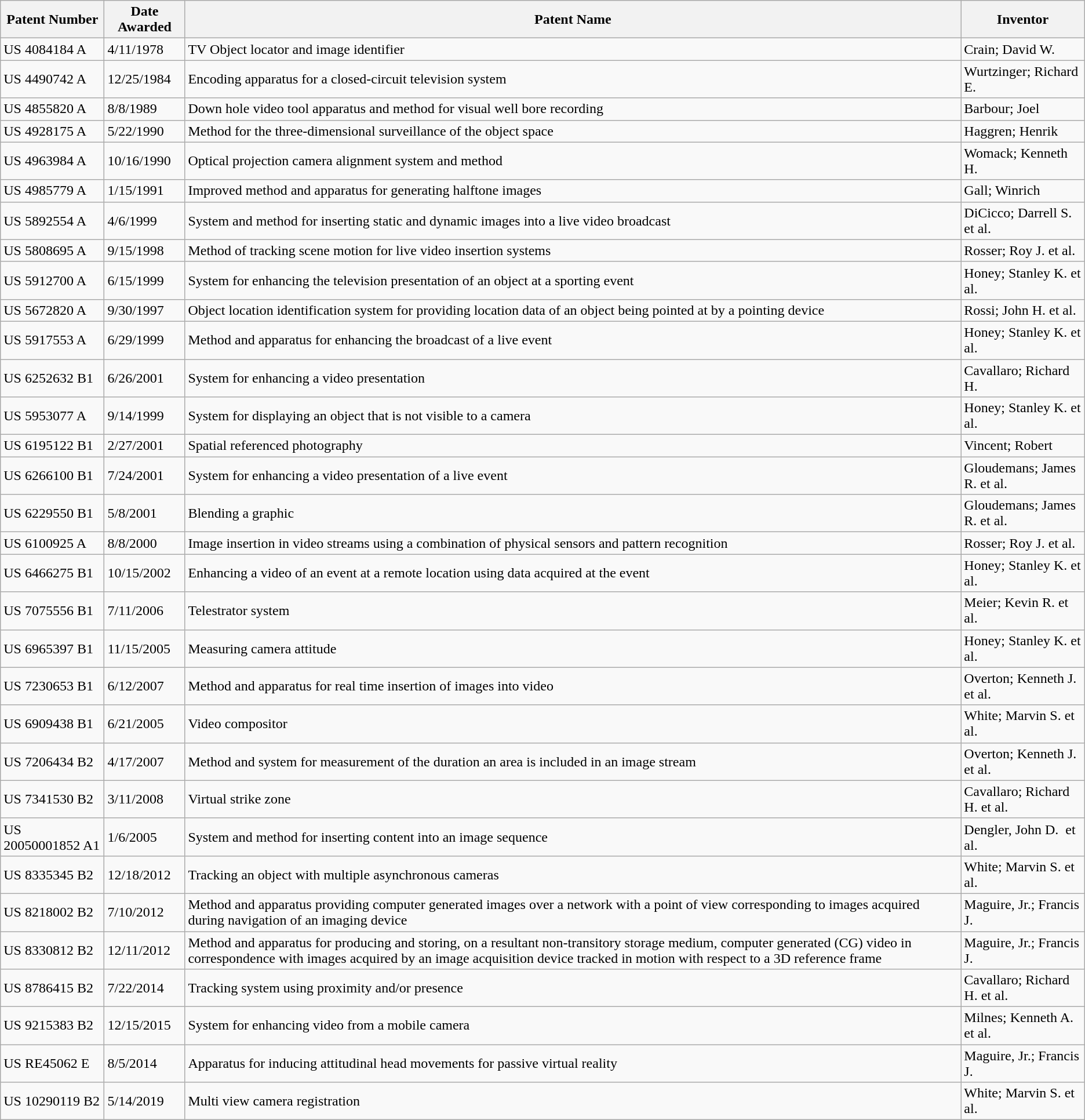<table class="wikitable">
<tr>
<th>Patent Number</th>
<th>Date Awarded</th>
<th>Patent Name</th>
<th>Inventor</th>
</tr>
<tr>
<td>US 4084184 A</td>
<td>4/11/1978</td>
<td>TV Object locator and image identifier</td>
<td>Crain; David W.</td>
</tr>
<tr>
<td>US 4490742 A</td>
<td>12/25/1984</td>
<td>Encoding apparatus for a closed-circuit television system</td>
<td>Wurtzinger;  Richard E.</td>
</tr>
<tr>
<td>US 4855820 A</td>
<td>8/8/1989</td>
<td>Down hole video tool apparatus and method for visual well bore recording</td>
<td>Barbour; Joel</td>
</tr>
<tr>
<td>US 4928175 A</td>
<td>5/22/1990</td>
<td>Method for the three-dimensional surveillance of the object space</td>
<td>Haggren; Henrik</td>
</tr>
<tr>
<td>US 4963984 A</td>
<td>10/16/1990</td>
<td>Optical projection camera alignment system and method</td>
<td>Womack; Kenneth H.</td>
</tr>
<tr>
<td>US 4985779 A</td>
<td>1/15/1991</td>
<td>Improved method and apparatus for generating halftone images</td>
<td>Gall; Winrich</td>
</tr>
<tr>
<td>US 5892554 A</td>
<td>4/6/1999</td>
<td>System and method for inserting static and dynamic images into a live video broadcast</td>
<td>DiCicco; Darrell  S. et al.</td>
</tr>
<tr>
<td>US 5808695 A</td>
<td>9/15/1998</td>
<td>Method of tracking scene motion for live video insertion systems</td>
<td>Rosser; Roy J. et  al.</td>
</tr>
<tr>
<td>US 5912700 A</td>
<td>6/15/1999</td>
<td>System for enhancing the television presentation of an object at a sporting event</td>
<td>Honey; Stanley K.  et al.</td>
</tr>
<tr>
<td>US 5672820 A</td>
<td>9/30/1997</td>
<td>Object location identification system for providing location data of an object being pointed  at by a pointing device</td>
<td>Rossi; John H. et  al.</td>
</tr>
<tr>
<td>US 5917553 A</td>
<td>6/29/1999</td>
<td>Method and apparatus for enhancing the broadcast of a live event</td>
<td>Honey; Stanley K.  et al.</td>
</tr>
<tr>
<td>US 6252632 B1</td>
<td>6/26/2001</td>
<td>System for enhancing a video presentation</td>
<td>Cavallaro; Richard  H.</td>
</tr>
<tr>
<td>US 5953077 A</td>
<td>9/14/1999</td>
<td>System for displaying an object that is not visible to a camera</td>
<td>Honey; Stanley K.  et al.</td>
</tr>
<tr>
<td>US 6195122 B1</td>
<td>2/27/2001</td>
<td>Spatial referenced photography</td>
<td>Vincent; Robert</td>
</tr>
<tr>
<td>US 6266100 B1</td>
<td>7/24/2001</td>
<td>System for enhancing a video presentation of a live event</td>
<td>Gloudemans; James  R. et al.</td>
</tr>
<tr>
<td>US 6229550 B1</td>
<td>5/8/2001</td>
<td>Blending a graphic</td>
<td>Gloudemans; James  R. et al.</td>
</tr>
<tr>
<td>US 6100925 A</td>
<td>8/8/2000</td>
<td>Image insertion in video streams using a combination of physical sensors and pattern recognition</td>
<td>Rosser; Roy J. et  al.</td>
</tr>
<tr>
<td>US 6466275 B1</td>
<td>10/15/2002</td>
<td>Enhancing a video of an event at a remote location using data acquired at the event</td>
<td>Honey; Stanley K.  et al.</td>
</tr>
<tr>
<td>US 7075556 B1</td>
<td>7/11/2006</td>
<td>Telestrator system</td>
<td>Meier; Kevin R. et  al.</td>
</tr>
<tr>
<td>US 6965397 B1</td>
<td>11/15/2005</td>
<td>Measuring camera attitude</td>
<td>Honey; Stanley K.  et al.</td>
</tr>
<tr>
<td>US 7230653 B1</td>
<td>6/12/2007</td>
<td>Method and apparatus for real time insertion of images into video</td>
<td>Overton; Kenneth  J. et al.</td>
</tr>
<tr>
<td>US 6909438 B1</td>
<td>6/21/2005</td>
<td>Video compositor</td>
<td>White; Marvin S.  et al.</td>
</tr>
<tr>
<td>US 7206434 B2</td>
<td>4/17/2007</td>
<td>Method and system for measurement of the duration an area is included in an image stream</td>
<td>Overton; Kenneth  J. et al.</td>
</tr>
<tr>
<td>US 7341530 B2</td>
<td>3/11/2008</td>
<td>Virtual strike zone</td>
<td>Cavallaro; Richard  H. et al.</td>
</tr>
<tr>
<td>US 20050001852 A1</td>
<td>1/6/2005</td>
<td>System and method for inserting content into an image sequence</td>
<td>Dengler, John  D.  et al.</td>
</tr>
<tr>
<td>US 8335345 B2</td>
<td>12/18/2012</td>
<td>Tracking an object with multiple asynchronous cameras</td>
<td>White; Marvin S.  et al.</td>
</tr>
<tr>
<td>US 8218002 B2</td>
<td>7/10/2012</td>
<td>Method and apparatus providing computer generated images over a network with a point of  view corresponding to images acquired during navigation of an imaging device</td>
<td>Maguire, Jr.;  Francis J.</td>
</tr>
<tr>
<td>US 8330812 B2</td>
<td>12/11/2012</td>
<td>Method and apparatus for producing and storing, on a resultant non-transitory storage medium, computer generated (CG) video in correspondence with images acquired by an image acquisition device tracked in motion with respect to a 3D reference frame</td>
<td>Maguire, Jr.;  Francis J.</td>
</tr>
<tr>
<td>US 8786415 B2</td>
<td>7/22/2014</td>
<td>Tracking system using proximity and/or presence</td>
<td>Cavallaro; Richard  H. et al.</td>
</tr>
<tr>
<td>US 9215383 B2</td>
<td>12/15/2015</td>
<td>System for enhancing video from a mobile camera</td>
<td>Milnes; Kenneth A.  et al.</td>
</tr>
<tr>
<td>US RE45062 E</td>
<td>8/5/2014</td>
<td>Apparatus for inducing attitudinal head movements for passive virtual reality</td>
<td>Maguire, Jr.;  Francis J.</td>
</tr>
<tr>
<td>US 10290119 B2</td>
<td>5/14/2019</td>
<td>Multi view camera registration</td>
<td>White; Marvin S.  et al.</td>
</tr>
</table>
